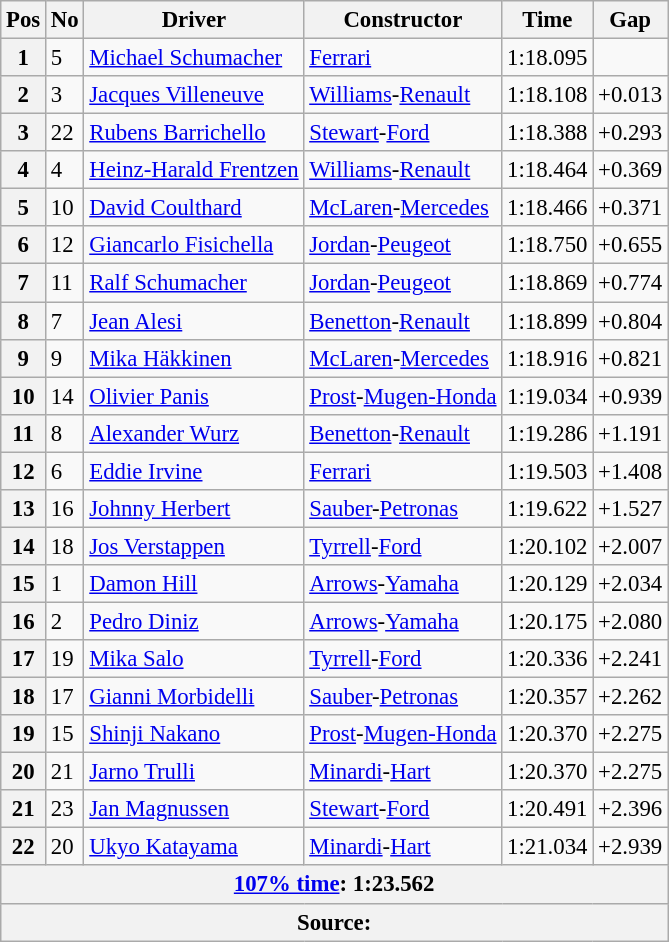<table class="wikitable sortable" style="font-size: 95%;">
<tr>
<th>Pos</th>
<th>No</th>
<th>Driver</th>
<th>Constructor</th>
<th>Time</th>
<th>Gap</th>
</tr>
<tr>
<th>1</th>
<td>5</td>
<td data-sort-value="scm"> <a href='#'>Michael Schumacher</a></td>
<td><a href='#'>Ferrari</a></td>
<td>1:18.095</td>
<td></td>
</tr>
<tr>
<th>2</th>
<td>3</td>
<td data-sort-value="vil"> <a href='#'>Jacques Villeneuve</a></td>
<td><a href='#'>Williams</a>-<a href='#'>Renault</a></td>
<td>1:18.108</td>
<td>+0.013</td>
</tr>
<tr>
<th>3</th>
<td>22</td>
<td data-sort-value="bar"> <a href='#'>Rubens Barrichello</a></td>
<td><a href='#'>Stewart</a>-<a href='#'>Ford</a></td>
<td>1:18.388</td>
<td>+0.293</td>
</tr>
<tr>
<th>4</th>
<td>4</td>
<td data-sort-value="fre"> <a href='#'>Heinz-Harald Frentzen</a></td>
<td><a href='#'>Williams</a>-<a href='#'>Renault</a></td>
<td>1:18.464</td>
<td>+0.369</td>
</tr>
<tr>
<th>5</th>
<td>10</td>
<td data-sort-value="cou"> <a href='#'>David Coulthard</a></td>
<td><a href='#'>McLaren</a>-<a href='#'>Mercedes</a></td>
<td>1:18.466</td>
<td>+0.371</td>
</tr>
<tr>
<th>6</th>
<td>12</td>
<td data-sort-value="fis"> <a href='#'>Giancarlo Fisichella</a></td>
<td><a href='#'>Jordan</a>-<a href='#'>Peugeot</a></td>
<td>1:18.750</td>
<td>+0.655</td>
</tr>
<tr>
<th>7</th>
<td>11</td>
<td data-sort-value="scr"> <a href='#'>Ralf Schumacher</a></td>
<td><a href='#'>Jordan</a>-<a href='#'>Peugeot</a></td>
<td>1:18.869</td>
<td>+0.774</td>
</tr>
<tr>
<th>8</th>
<td>7</td>
<td data-sort-value="ale"> <a href='#'>Jean Alesi</a></td>
<td><a href='#'>Benetton</a>-<a href='#'>Renault</a></td>
<td>1:18.899</td>
<td>+0.804</td>
</tr>
<tr>
<th>9</th>
<td>9</td>
<td data-sort-value="hak"> <a href='#'>Mika Häkkinen</a></td>
<td><a href='#'>McLaren</a>-<a href='#'>Mercedes</a></td>
<td>1:18.916</td>
<td>+0.821</td>
</tr>
<tr>
<th>10</th>
<td>14</td>
<td data-sort-value="pan"> <a href='#'>Olivier Panis</a></td>
<td><a href='#'>Prost</a>-<a href='#'>Mugen-Honda</a></td>
<td>1:19.034</td>
<td>+0.939</td>
</tr>
<tr>
<th>11</th>
<td>8</td>
<td data-sort-value="wur"> <a href='#'>Alexander Wurz</a></td>
<td><a href='#'>Benetton</a>-<a href='#'>Renault</a></td>
<td>1:19.286</td>
<td>+1.191</td>
</tr>
<tr>
<th>12</th>
<td>6</td>
<td data-sort-value="irv"> <a href='#'>Eddie Irvine</a></td>
<td><a href='#'>Ferrari</a></td>
<td>1:19.503</td>
<td>+1.408</td>
</tr>
<tr>
<th>13</th>
<td>16</td>
<td data-sort-value="her"> <a href='#'>Johnny Herbert</a></td>
<td><a href='#'>Sauber</a>-<a href='#'>Petronas</a></td>
<td>1:19.622</td>
<td>+1.527</td>
</tr>
<tr>
<th>14</th>
<td>18</td>
<td data-sort-value="ver"> <a href='#'>Jos Verstappen</a></td>
<td><a href='#'>Tyrrell</a>-<a href='#'>Ford</a></td>
<td>1:20.102</td>
<td>+2.007</td>
</tr>
<tr>
<th>15</th>
<td>1</td>
<td data-sort-value="hil"> <a href='#'>Damon Hill</a></td>
<td><a href='#'>Arrows</a>-<a href='#'>Yamaha</a></td>
<td>1:20.129</td>
<td>+2.034</td>
</tr>
<tr>
<th>16</th>
<td>2</td>
<td data-sort-value="din"> <a href='#'>Pedro Diniz</a></td>
<td><a href='#'>Arrows</a>-<a href='#'>Yamaha</a></td>
<td>1:20.175</td>
<td>+2.080</td>
</tr>
<tr>
<th>17</th>
<td>19</td>
<td data-sort-value="sal"> <a href='#'>Mika Salo</a></td>
<td><a href='#'>Tyrrell</a>-<a href='#'>Ford</a></td>
<td>1:20.336</td>
<td>+2.241</td>
</tr>
<tr>
<th>18</th>
<td>17</td>
<td data-sort-value="mor"> <a href='#'>Gianni Morbidelli</a></td>
<td><a href='#'>Sauber</a>-<a href='#'>Petronas</a></td>
<td>1:20.357</td>
<td>+2.262</td>
</tr>
<tr>
<th>19</th>
<td>15</td>
<td data-sort-value="nak"> <a href='#'>Shinji Nakano</a></td>
<td><a href='#'>Prost</a>-<a href='#'>Mugen-Honda</a></td>
<td>1:20.370</td>
<td>+2.275</td>
</tr>
<tr>
<th>20</th>
<td>21</td>
<td data-sort-value="tru"> <a href='#'>Jarno Trulli</a></td>
<td><a href='#'>Minardi</a>-<a href='#'>Hart</a></td>
<td>1:20.370</td>
<td>+2.275</td>
</tr>
<tr>
<th>21</th>
<td>23</td>
<td data-sort-value="mag"> <a href='#'>Jan Magnussen</a></td>
<td><a href='#'>Stewart</a>-<a href='#'>Ford</a></td>
<td>1:20.491</td>
<td>+2.396</td>
</tr>
<tr>
<th>22</th>
<td>20</td>
<td data-sort-value="kat"> <a href='#'>Ukyo Katayama</a></td>
<td><a href='#'>Minardi</a>-<a href='#'>Hart</a></td>
<td>1:21.034</td>
<td>+2.939</td>
</tr>
<tr>
<th colspan="6"><a href='#'>107% time</a>: 1:23.562</th>
</tr>
<tr>
<th colspan="6">Source:</th>
</tr>
</table>
